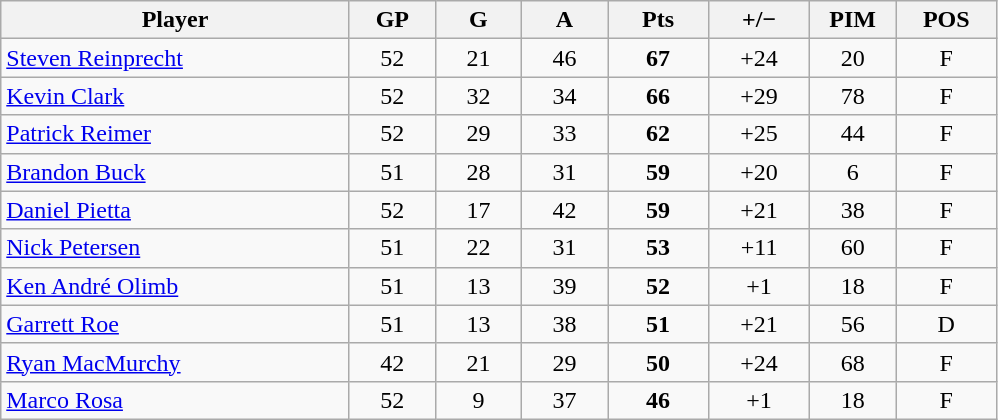<table class="wikitable sortable" style="text-align:center;">
<tr>
<th style="width:225px;">Player</th>
<th style="width:50px;">GP</th>
<th style="width:50px;">G</th>
<th style="width:50px;">A</th>
<th style="width:60px;">Pts</th>
<th style="width:60px;">+/−</th>
<th style="width:50px;">PIM</th>
<th style="width:60px;">POS</th>
</tr>
<tr>
<td style="text-align:left;"> <a href='#'>Steven Reinprecht</a></td>
<td>52</td>
<td>21</td>
<td>46</td>
<td><strong>67</strong></td>
<td>+24</td>
<td>20</td>
<td>F</td>
</tr>
<tr>
<td style="text-align:left;"> <a href='#'>Kevin Clark</a></td>
<td>52</td>
<td>32</td>
<td>34</td>
<td><strong>66</strong></td>
<td>+29</td>
<td>78</td>
<td>F</td>
</tr>
<tr>
<td style="text-align:left;"> <a href='#'>Patrick Reimer</a></td>
<td>52</td>
<td>29</td>
<td>33</td>
<td><strong>62</strong></td>
<td>+25</td>
<td>44</td>
<td>F</td>
</tr>
<tr>
<td style="text-align:left;"> <a href='#'>Brandon Buck</a></td>
<td>51</td>
<td>28</td>
<td>31</td>
<td><strong>59</strong></td>
<td>+20</td>
<td>6</td>
<td>F</td>
</tr>
<tr>
<td style="text-align:left;"> <a href='#'>Daniel Pietta</a></td>
<td>52</td>
<td>17</td>
<td>42</td>
<td><strong>59</strong></td>
<td>+21</td>
<td>38</td>
<td>F</td>
</tr>
<tr>
<td style="text-align:left;"> <a href='#'>Nick Petersen</a></td>
<td>51</td>
<td>22</td>
<td>31</td>
<td><strong>53</strong></td>
<td>+11</td>
<td>60</td>
<td>F</td>
</tr>
<tr>
<td style="text-align:left;"> <a href='#'>Ken André Olimb</a></td>
<td>51</td>
<td>13</td>
<td>39</td>
<td><strong>52</strong></td>
<td>+1</td>
<td>18</td>
<td>F</td>
</tr>
<tr>
<td style="text-align:left;"> <a href='#'>Garrett Roe</a></td>
<td>51</td>
<td>13</td>
<td>38</td>
<td><strong>51</strong></td>
<td>+21</td>
<td>56</td>
<td>D</td>
</tr>
<tr>
<td style="text-align:left;"> <a href='#'>Ryan MacMurchy</a></td>
<td>42</td>
<td>21</td>
<td>29</td>
<td><strong>50</strong></td>
<td>+24</td>
<td>68</td>
<td>F</td>
</tr>
<tr>
<td style="text-align:left;"> <a href='#'>Marco Rosa</a></td>
<td>52</td>
<td>9</td>
<td>37</td>
<td><strong>46</strong></td>
<td>+1</td>
<td>18</td>
<td>F</td>
</tr>
</table>
